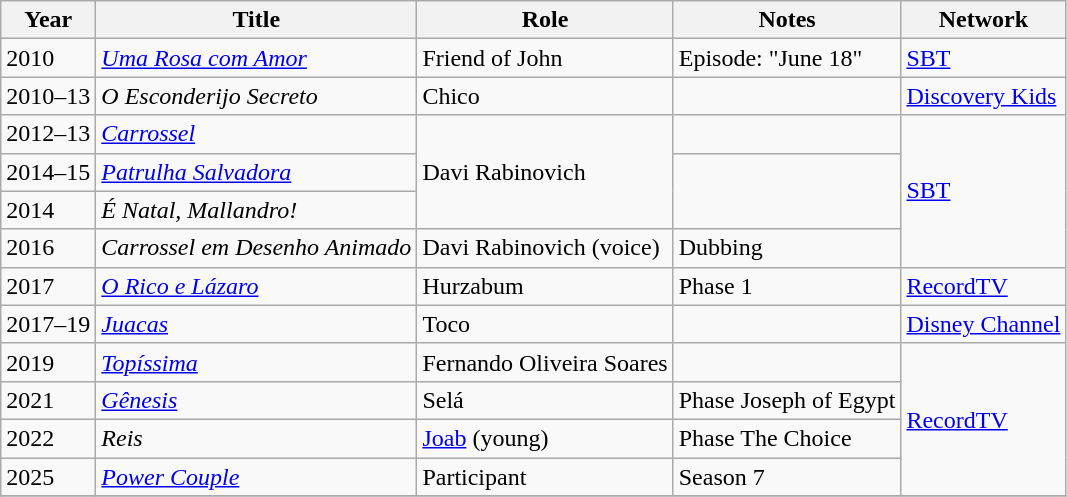<table class="wikitable">
<tr>
<th rowspan="1">Year</th>
<th rowspan="1">Title</th>
<th rowspan="1">Role</th>
<th rowspan="1">Notes</th>
<th rowspan="1">Network</th>
</tr>
<tr>
<td>2010</td>
<td><em><a href='#'>Uma Rosa com Amor</a></em></td>
<td>Friend of John</td>
<td>Episode: "June 18"</td>
<td><a href='#'>SBT</a></td>
</tr>
<tr>
<td>2010–13</td>
<td><em>O Esconderijo Secreto</em></td>
<td>Chico</td>
<td></td>
<td><a href='#'>Discovery Kids</a></td>
</tr>
<tr>
<td>2012–13</td>
<td><em><a href='#'>Carrossel</a></em></td>
<td rowspan="3">Davi Rabinovich</td>
<td></td>
<td rowspan="4"><a href='#'>SBT</a></td>
</tr>
<tr>
<td>2014–15</td>
<td><em><a href='#'>Patrulha Salvadora</a></em></td>
</tr>
<tr>
<td>2014</td>
<td><em>É Natal, Mallandro!</em></td>
</tr>
<tr>
<td>2016</td>
<td><em>Carrossel em Desenho Animado</em></td>
<td>Davi Rabinovich (voice)</td>
<td>Dubbing</td>
</tr>
<tr>
<td>2017</td>
<td><em><a href='#'>O Rico e Lázaro</a></em></td>
<td>Hurzabum</td>
<td>Phase 1</td>
<td><a href='#'>RecordTV</a></td>
</tr>
<tr>
<td>2017–19</td>
<td><em><a href='#'>Juacas</a></em></td>
<td>Toco</td>
<td></td>
<td><a href='#'>Disney Channel</a></td>
</tr>
<tr>
<td>2019</td>
<td><em><a href='#'>Topíssima</a></em></td>
<td>Fernando Oliveira Soares</td>
<td></td>
<td rowspan="4"><a href='#'>RecordTV</a></td>
</tr>
<tr>
<td>2021</td>
<td><em><a href='#'>Gênesis</a></em></td>
<td>Selá</td>
<td>Phase Joseph of Egypt</td>
</tr>
<tr>
<td>2022</td>
<td><em>Reis</em></td>
<td><a href='#'>Joab</a> (young)</td>
<td>Phase The Choice</td>
</tr>
<tr>
<td>2025</td>
<td><em><a href='#'>Power Couple</a></em></td>
<td>Participant</td>
<td>Season 7</td>
</tr>
<tr>
</tr>
</table>
